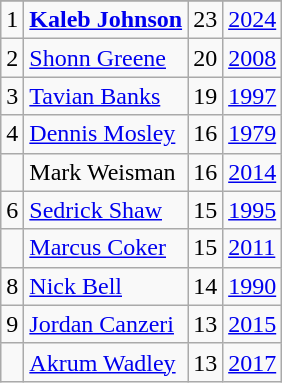<table class="wikitable">
<tr>
</tr>
<tr>
<td>1</td>
<td><strong><a href='#'>Kaleb Johnson</a></strong></td>
<td><abbr>23</abbr></td>
<td><a href='#'>2024</a></td>
</tr>
<tr>
<td>2</td>
<td><a href='#'>Shonn Greene</a></td>
<td><abbr>20</abbr></td>
<td><a href='#'>2008</a></td>
</tr>
<tr>
<td>3</td>
<td><a href='#'>Tavian Banks</a></td>
<td><abbr>19</abbr></td>
<td><a href='#'>1997</a></td>
</tr>
<tr>
<td>4</td>
<td><a href='#'>Dennis Mosley</a></td>
<td><abbr>16</abbr></td>
<td><a href='#'>1979</a></td>
</tr>
<tr>
<td></td>
<td>Mark Weisman</td>
<td><abbr>16</abbr></td>
<td><a href='#'>2014</a></td>
</tr>
<tr>
<td>6</td>
<td><a href='#'>Sedrick Shaw</a></td>
<td><abbr>15</abbr></td>
<td><a href='#'>1995</a></td>
</tr>
<tr>
<td></td>
<td><a href='#'>Marcus Coker</a></td>
<td><abbr>15</abbr></td>
<td><a href='#'>2011</a></td>
</tr>
<tr>
<td>8</td>
<td><a href='#'>Nick Bell</a></td>
<td><abbr>14</abbr></td>
<td><a href='#'>1990</a></td>
</tr>
<tr>
<td>9</td>
<td><a href='#'>Jordan Canzeri</a></td>
<td><abbr>13</abbr></td>
<td><a href='#'>2015</a></td>
</tr>
<tr>
<td></td>
<td><a href='#'>Akrum Wadley</a></td>
<td><abbr>13</abbr></td>
<td><a href='#'>2017</a></td>
</tr>
</table>
